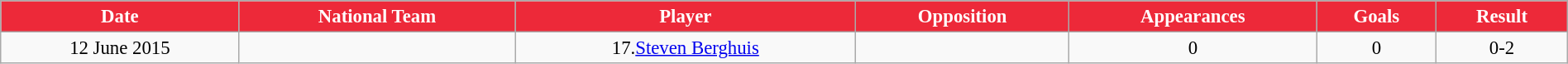<table class="wikitable sortable" style="font-size: 95%; width: 100%; text-align: center">
<tr>
<th style="background:#ED2939; color:white; text-align:center;">Date</th>
<th style="background:#ED2939; color:white; text-align:center;">National Team</th>
<th style="background:#ED2939; color:white; text-align:center;">Player</th>
<th style="background:#ED2939; color:white; text-align:center;">Opposition</th>
<th style="background:#ED2939; color:white; text-align:center;">Appearances</th>
<th style="background:#ED2939; color:white; text-align:center;">Goals</th>
<th style="background:#ED2939; color:white; text-align:center;">Result</th>
</tr>
<tr>
<td>12 June 2015</td>
<td style="text-align:center;"></td>
<td>17.<a href='#'>Steven Berghuis</a></td>
<td style="text-align:center;"></td>
<td>0</td>
<td>0</td>
<td style="text-align:center;"> 0-2 </td>
</tr>
</table>
